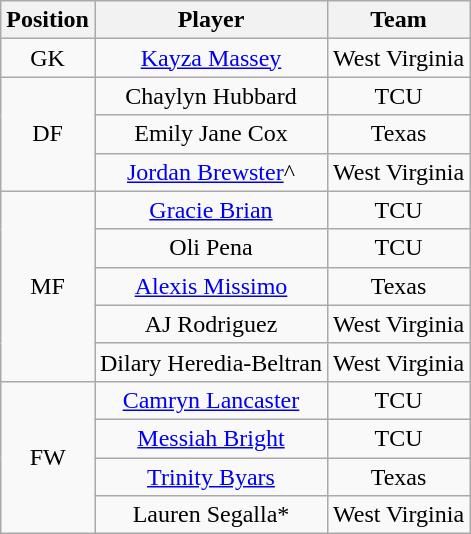<table class="wikitable" style="text-align:center;">
<tr>
<th>Position</th>
<th>Player</th>
<th>Team</th>
</tr>
<tr>
<td>GK</td>
<td><a href='#'>Kayza Massey</a></td>
<td>West Virginia</td>
</tr>
<tr>
<td rowspan=3>DF</td>
<td>Chaylyn Hubbard</td>
<td>TCU</td>
</tr>
<tr>
<td>Emily Jane Cox</td>
<td>Texas</td>
</tr>
<tr>
<td><a href='#'>Jordan Brewster</a>^</td>
<td>West Virginia</td>
</tr>
<tr>
<td rowspan=5>MF</td>
<td><a href='#'>Gracie Brian</a></td>
<td>TCU</td>
</tr>
<tr>
<td>Oli Pena</td>
<td>TCU</td>
</tr>
<tr>
<td><a href='#'>Alexis Missimo</a></td>
<td>Texas</td>
</tr>
<tr>
<td>AJ Rodriguez</td>
<td>West Virginia</td>
</tr>
<tr>
<td>Dilary Heredia-Beltran</td>
<td>West Virginia</td>
</tr>
<tr>
<td rowspan=4>FW</td>
<td><a href='#'>Camryn Lancaster</a></td>
<td>TCU</td>
</tr>
<tr>
<td><a href='#'>Messiah Bright</a></td>
<td>TCU</td>
</tr>
<tr>
<td><a href='#'>Trinity Byars</a></td>
<td>Texas</td>
</tr>
<tr>
<td>Lauren Segalla*</td>
<td>West Virginia</td>
</tr>
</table>
